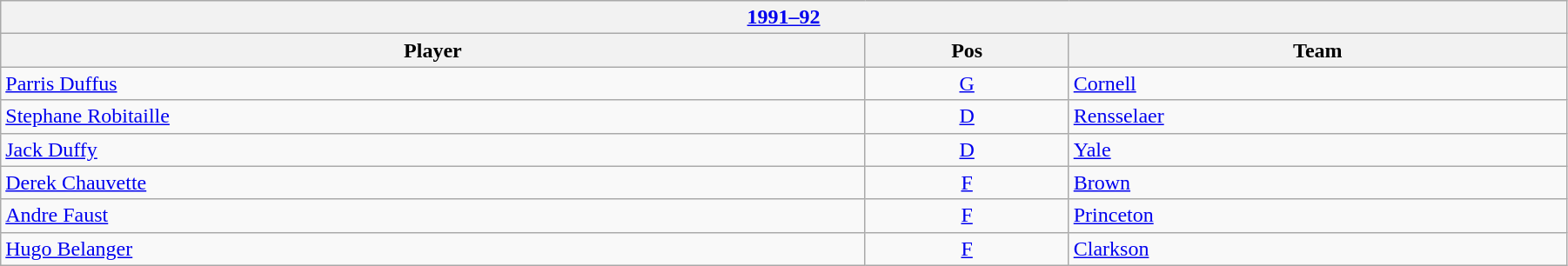<table class="wikitable" width=95%>
<tr>
<th colspan=3><a href='#'>1991–92</a></th>
</tr>
<tr>
<th>Player</th>
<th>Pos</th>
<th>Team</th>
</tr>
<tr>
<td><a href='#'>Parris Duffus</a></td>
<td align=center><a href='#'>G</a></td>
<td><a href='#'>Cornell</a></td>
</tr>
<tr>
<td><a href='#'>Stephane Robitaille</a></td>
<td align=center><a href='#'>D</a></td>
<td><a href='#'>Rensselaer</a></td>
</tr>
<tr>
<td><a href='#'>Jack Duffy</a></td>
<td align=center><a href='#'>D</a></td>
<td><a href='#'>Yale</a></td>
</tr>
<tr>
<td><a href='#'>Derek Chauvette</a></td>
<td align=center><a href='#'>F</a></td>
<td><a href='#'>Brown</a></td>
</tr>
<tr>
<td><a href='#'>Andre Faust</a></td>
<td align=center><a href='#'>F</a></td>
<td><a href='#'>Princeton</a></td>
</tr>
<tr>
<td><a href='#'>Hugo Belanger</a></td>
<td align=center><a href='#'>F</a></td>
<td><a href='#'>Clarkson</a></td>
</tr>
</table>
